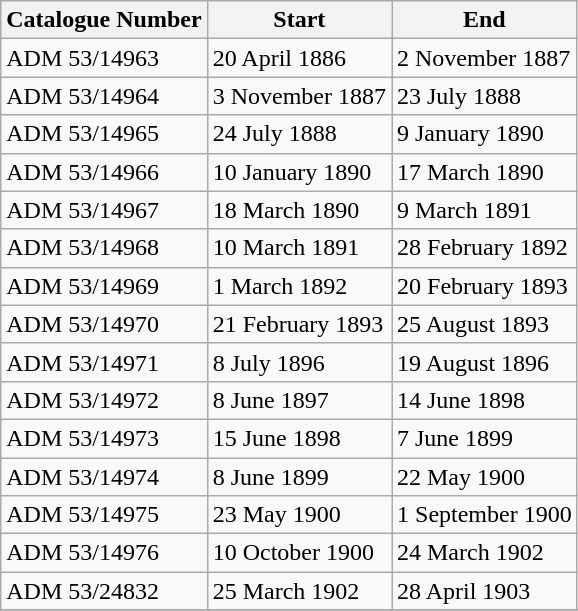<table class="wikitable">
<tr valign=top>
<th>Catalogue Number</th>
<th>Start</th>
<th>End</th>
</tr>
<tr valign=top>
<td>ADM 53/14963</td>
<td>20 April 1886</td>
<td>2 November 1887</td>
</tr>
<tr valign=top>
<td>ADM 53/14964</td>
<td>3 November 1887</td>
<td>23 July 1888</td>
</tr>
<tr valign=top>
<td>ADM 53/14965</td>
<td>24 July 1888</td>
<td>9 January 1890</td>
</tr>
<tr valign=top>
<td>ADM 53/14966</td>
<td>10 January 1890</td>
<td>17 March 1890</td>
</tr>
<tr valign=top>
<td>ADM 53/14967</td>
<td>18 March 1890</td>
<td>9 March 1891</td>
</tr>
<tr valign=top>
<td>ADM 53/14968</td>
<td>10 March 1891</td>
<td>28 February 1892</td>
</tr>
<tr valign=top>
<td>ADM 53/14969</td>
<td>1 March 1892</td>
<td>20 February 1893</td>
</tr>
<tr valign=top>
<td>ADM 53/14970</td>
<td>21 February 1893</td>
<td>25 August 1893</td>
</tr>
<tr valign=top>
<td>ADM 53/14971</td>
<td>8 July 1896</td>
<td>19 August 1896</td>
</tr>
<tr valign=top>
<td>ADM 53/14972</td>
<td>8 June 1897</td>
<td>14 June 1898</td>
</tr>
<tr valign=top>
<td>ADM 53/14973</td>
<td>15 June 1898</td>
<td>7 June 1899</td>
</tr>
<tr valign=top>
<td>ADM 53/14974</td>
<td>8 June 1899</td>
<td>22 May 1900</td>
</tr>
<tr valign=top>
<td>ADM 53/14975</td>
<td>23 May 1900</td>
<td>1 September 1900</td>
</tr>
<tr valign=top>
<td>ADM 53/14976</td>
<td>10 October 1900</td>
<td>24 March 1902</td>
</tr>
<tr valign=top>
<td>ADM 53/24832</td>
<td>25 March 1902</td>
<td>28 April 1903</td>
</tr>
<tr>
</tr>
</table>
